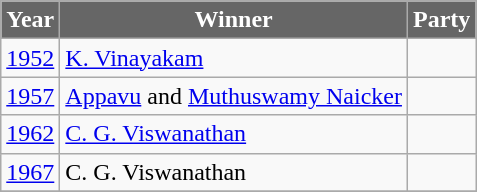<table class="wikitable">
<tr>
<th style="background-color:#666666; color:white">Year</th>
<th style="background-color:#666666; color:white">Winner</th>
<th style="background-color:#666666; color:white" colspan="2">Party</th>
</tr>
<tr>
<td><a href='#'>1952</a></td>
<td><a href='#'>K. Vinayakam</a></td>
<td></td>
</tr>
<tr>
<td><a href='#'>1957</a></td>
<td><a href='#'>Appavu</a> and <a href='#'>Muthuswamy Naicker</a></td>
<td></td>
</tr>
<tr>
<td><a href='#'>1962</a></td>
<td><a href='#'>C. G. Viswanathan</a></td>
<td></td>
</tr>
<tr>
<td><a href='#'>1967</a></td>
<td>C. G. Viswanathan</td>
<td></td>
</tr>
<tr>
</tr>
</table>
